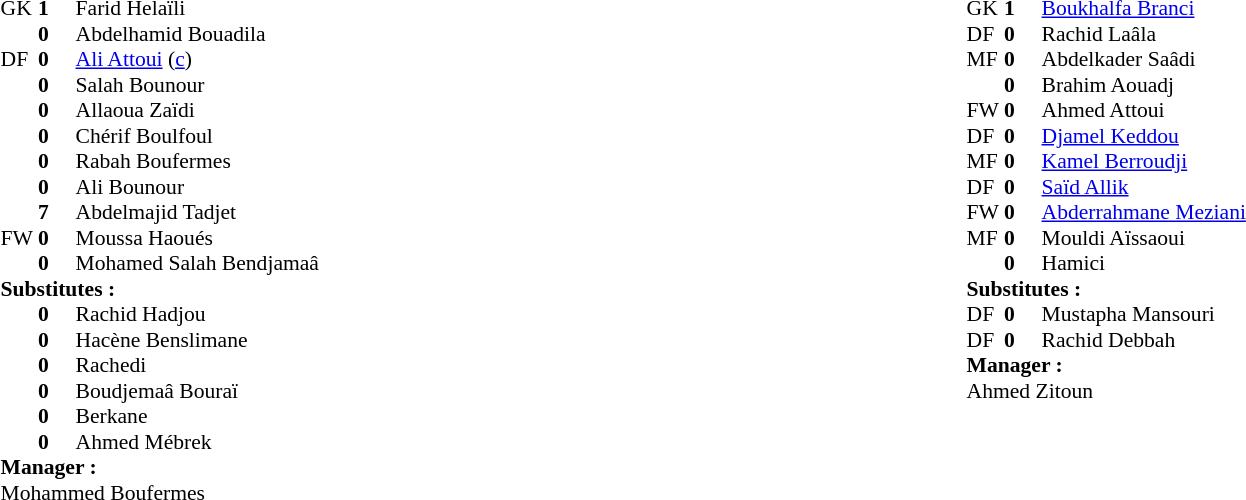<table width="100%">
<tr>
<td valign="top" width="50%"><br><table style="font-size: 90%" cellspacing="0" cellpadding="0" align="center">
<tr>
<th width="25"></th>
<th width="25"></th>
</tr>
<tr>
<td>GK</td>
<td><strong>1</strong></td>
<td> Farid Helaïli</td>
</tr>
<tr>
<td></td>
<td><strong>0</strong></td>
<td> Abdelhamid Bouadila</td>
<td></td>
<td></td>
</tr>
<tr>
<td>DF</td>
<td><strong>0</strong></td>
<td> <a href='#'>Ali Attoui</a> (<a href='#'>c</a>)</td>
</tr>
<tr>
<td></td>
<td><strong>0</strong></td>
<td> Salah Bounour</td>
</tr>
<tr>
<td></td>
<td><strong>0</strong></td>
<td> Allaoua Zaïdi</td>
</tr>
<tr>
<td></td>
<td><strong>0</strong></td>
<td> Chérif Boulfoul</td>
</tr>
<tr>
<td></td>
<td><strong>0</strong></td>
<td> Rabah Boufermes</td>
</tr>
<tr>
<td></td>
<td><strong>0</strong></td>
<td> Ali Bounour</td>
</tr>
<tr>
<td></td>
<td><strong>7</strong></td>
<td> Abdelmajid Tadjet</td>
</tr>
<tr>
<td>FW</td>
<td><strong>0</strong></td>
<td> Moussa Haoués</td>
</tr>
<tr>
<td></td>
<td><strong>0</strong></td>
<td> Mohamed Salah Bendjamaâ</td>
<td></td>
<td></td>
</tr>
<tr>
<td colspan=3><strong>Substitutes : </strong></td>
</tr>
<tr>
<td></td>
<td><strong>0</strong></td>
<td> Rachid Hadjou</td>
<td></td>
<td></td>
</tr>
<tr>
<td></td>
<td><strong>0</strong></td>
<td> Hacène Benslimane</td>
<td></td>
<td></td>
</tr>
<tr>
<td></td>
<td><strong>0</strong></td>
<td> Rachedi</td>
</tr>
<tr>
<td></td>
<td><strong>0</strong></td>
<td> Boudjemaâ Bouraï</td>
</tr>
<tr>
<td></td>
<td><strong>0</strong></td>
<td> Berkane</td>
</tr>
<tr>
<td></td>
<td><strong>0</strong></td>
<td> Ahmed Mébrek</td>
</tr>
<tr>
<td colspan=3><strong>Manager :</strong></td>
</tr>
<tr>
<td colspan=4> Mohammed Boufermes</td>
</tr>
</table>
</td>
<td valign="top" width="50%"><br><table style="font-size: 90%" cellspacing="0" cellpadding="0"  align="center">
<tr>
<th width=25></th>
<th width=25></th>
</tr>
<tr>
<td>GK</td>
<td><strong>1</strong></td>
<td> <a href='#'>Boukhalfa Branci</a></td>
</tr>
<tr>
<td>DF</td>
<td><strong>0</strong></td>
<td> Rachid Laâla</td>
</tr>
<tr>
<td>MF</td>
<td><strong>0</strong></td>
<td> Abdelkader Saâdi</td>
</tr>
<tr>
<td></td>
<td><strong>0</strong></td>
<td> Brahim Aouadj</td>
</tr>
<tr>
<td>FW</td>
<td><strong>0</strong></td>
<td> Ahmed Attoui</td>
</tr>
<tr>
<td>DF</td>
<td><strong>0</strong></td>
<td> <a href='#'>Djamel Keddou</a></td>
</tr>
<tr>
<td>MF</td>
<td><strong>0</strong></td>
<td> <a href='#'>Kamel Berroudji</a></td>
</tr>
<tr>
<td>DF</td>
<td><strong>0</strong></td>
<td> <a href='#'>Saïd Allik</a></td>
</tr>
<tr>
<td>FW</td>
<td><strong>0</strong></td>
<td> <a href='#'>Abderrahmane Meziani</a></td>
<td></td>
<td></td>
</tr>
<tr>
<td>MF</td>
<td><strong>0</strong></td>
<td> Mouldi Aïssaoui</td>
</tr>
<tr>
<td></td>
<td><strong>0</strong></td>
<td> Hamici</td>
<td></td>
<td></td>
</tr>
<tr>
<td colspan=3><strong>Substitutes : </strong></td>
</tr>
<tr>
<td>DF</td>
<td><strong>0</strong></td>
<td> Mustapha Mansouri</td>
<td></td>
<td></td>
</tr>
<tr>
<td>DF</td>
<td><strong>0</strong></td>
<td> Rachid Debbah</td>
<td></td>
<td></td>
</tr>
<tr>
<td colspan=3><strong>Manager :</strong></td>
</tr>
<tr>
<td colspan=4> Ahmed Zitoun</td>
</tr>
</table>
</td>
</tr>
</table>
